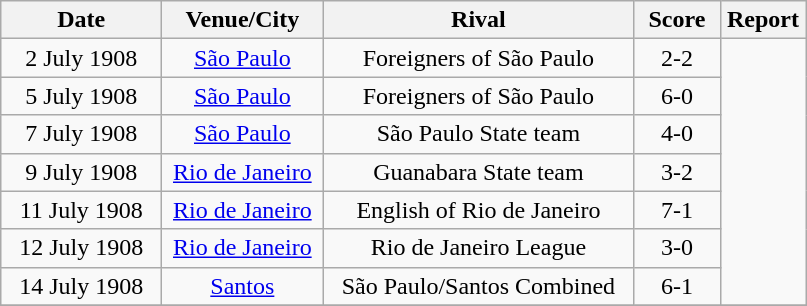<table class="wikitable" style="text-align:center">
<tr>
<th width=100px>Date</th>
<th width=100px>Venue/City</th>
<th width=200px>Rival</th>
<th width=50px>Score</th>
<th width=50px>Report</th>
</tr>
<tr>
<td>2 July 1908</td>
<td><a href='#'>São Paulo</a></td>
<td>Foreigners of São Paulo</td>
<td>2-2</td>
<td rowspan="7"></td>
</tr>
<tr>
<td>5 July 1908</td>
<td><a href='#'>São Paulo</a></td>
<td>Foreigners of São Paulo</td>
<td>6-0</td>
</tr>
<tr>
<td>7 July 1908</td>
<td><a href='#'>São Paulo</a></td>
<td>São Paulo State team</td>
<td>4-0</td>
</tr>
<tr>
<td>9 July 1908</td>
<td><a href='#'>Rio de Janeiro</a></td>
<td>Guanabara State team</td>
<td>3-2</td>
</tr>
<tr>
<td>11 July 1908</td>
<td><a href='#'>Rio de Janeiro</a></td>
<td>English of Rio de Janeiro</td>
<td>7-1</td>
</tr>
<tr>
<td>12 July 1908</td>
<td><a href='#'>Rio de Janeiro</a></td>
<td>Rio de Janeiro League</td>
<td>3-0</td>
</tr>
<tr>
<td>14 July 1908</td>
<td><a href='#'>Santos</a></td>
<td>São Paulo/Santos Combined</td>
<td>6-1</td>
</tr>
<tr>
</tr>
</table>
